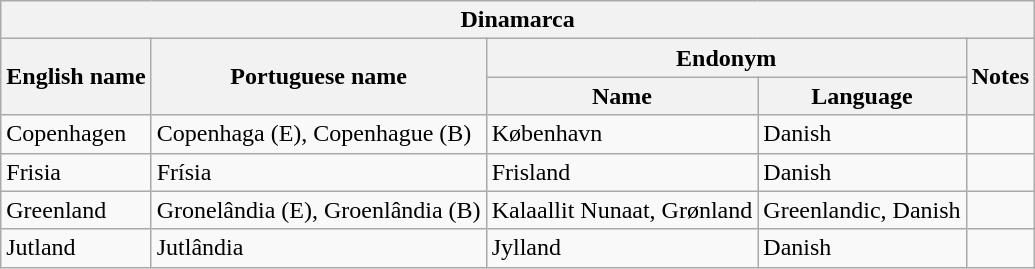<table class="wikitable sortable">
<tr>
<th colspan="5"> Dinamarca</th>
</tr>
<tr>
<th rowspan="2">English name</th>
<th rowspan="2">Portuguese name</th>
<th colspan="2">Endonym</th>
<th rowspan="2">Notes</th>
</tr>
<tr>
<th>Name</th>
<th>Language</th>
</tr>
<tr>
<td>Copenhagen</td>
<td>Copenhaga (E), Copenhague (B)</td>
<td>København</td>
<td>Danish</td>
<td></td>
</tr>
<tr>
<td>Frisia</td>
<td>Frísia</td>
<td>Frisland</td>
<td>Danish</td>
<td></td>
</tr>
<tr>
<td>Greenland</td>
<td>Gronelândia (E), Groenlândia (B)</td>
<td>Kalaallit Nunaat, Grønland</td>
<td>Greenlandic, Danish</td>
<td></td>
</tr>
<tr>
<td>Jutland</td>
<td>Jutlândia</td>
<td>Jylland</td>
<td>Danish</td>
<td></td>
</tr>
</table>
